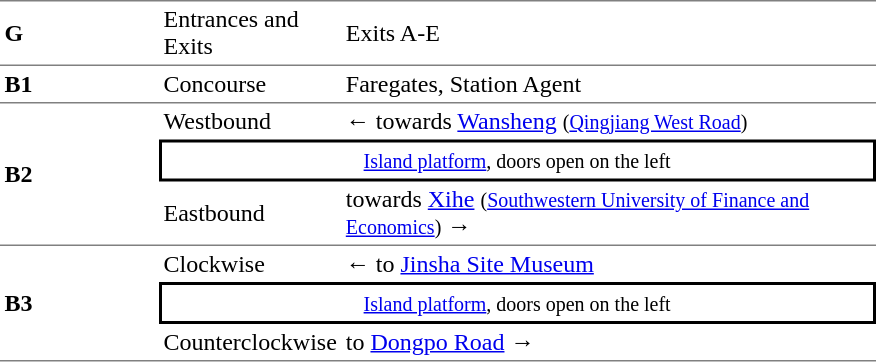<table cellspacing=0 cellpadding=3>
<tr>
<td style="border-top:solid 1px gray;border-bottom:solid 1px gray;" width=100><strong>G</strong></td>
<td style="border-top:solid 1px gray;border-bottom:solid 1px gray;" width=100>Entrances and Exits</td>
<td style="border-top:solid 1px gray;border-bottom:solid 1px gray;" width=350>Exits A-E</td>
</tr>
<tr>
<td style="border-bottom:solid 1px gray;"><strong>B1</strong></td>
<td style="border-bottom:solid 1px gray;">Concourse</td>
<td style="border-bottom:solid 1px gray;">Faregates, Station Agent</td>
</tr>
<tr>
<td style="border-bottom:solid 1px gray;" rowspan=3><strong>B2</strong></td>
<td>Westbound</td>
<td>←  towards <a href='#'>Wansheng</a> <small>(<a href='#'>Qingjiang West Road</a>)</small></td>
</tr>
<tr>
<td style="border-right:solid 2px black;border-left:solid 2px black;border-top:solid 2px black;border-bottom:solid 2px black;text-align:center;" colspan=2><small><a href='#'>Island platform</a>, doors open on the left</small></td>
</tr>
<tr>
<td style="border-bottom:solid 1px gray;">Eastbound</td>
<td style="border-bottom:solid 1px gray;">  towards <a href='#'>Xihe</a> <small>(<a href='#'>Southwestern University of Finance and Economics</a>)</small> →</td>
</tr>
<tr>
<td style="border-bottom:solid 1px gray;" rowspan=3><strong>B3</strong></td>
<td>Clockwise</td>
<td>←  to <a href='#'>Jinsha Site Museum</a></td>
</tr>
<tr>
<td style="border-right:solid 2px black;border-left:solid 2px black;border-top:solid 2px black;border-bottom:solid 2px black;text-align:center;" colspan=2><small><a href='#'>Island platform</a>, doors open on the left</small></td>
</tr>
<tr>
<td style="border-bottom:solid 1px gray;">Counterclockwise</td>
<td style="border-bottom:solid 1px gray;">  to <a href='#'>Dongpo Road</a> →</td>
</tr>
</table>
